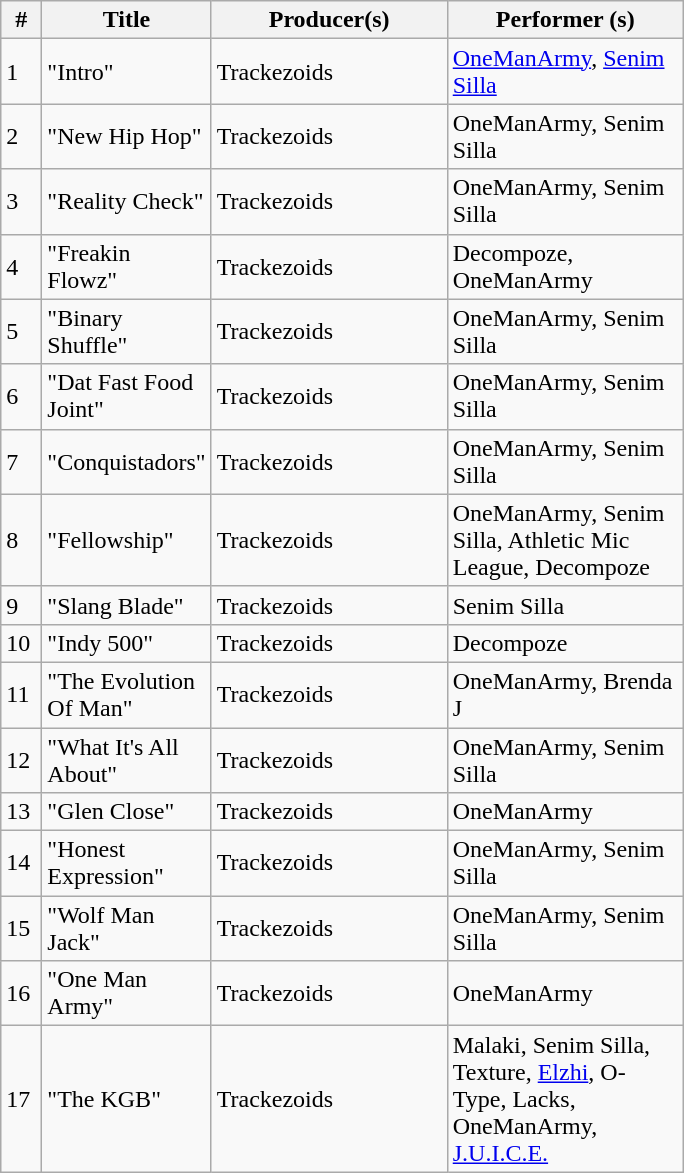<table class="wikitable">
<tr>
<th align="center" width="20">#</th>
<th align="center" width="15">Title</th>
<th align="center" width="150">Producer(s)</th>
<th align="center" width="150">Performer (s)</th>
</tr>
<tr>
<td>1</td>
<td>"Intro"</td>
<td>Trackezoids</td>
<td><a href='#'>OneManArmy</a>, <a href='#'>Senim Silla</a></td>
</tr>
<tr>
<td>2</td>
<td>"New Hip Hop"</td>
<td>Trackezoids</td>
<td>OneManArmy, Senim Silla</td>
</tr>
<tr>
<td>3</td>
<td>"Reality Check"</td>
<td>Trackezoids</td>
<td>OneManArmy, Senim Silla</td>
</tr>
<tr>
<td>4</td>
<td>"Freakin Flowz"</td>
<td>Trackezoids</td>
<td>Decompoze, OneManArmy</td>
</tr>
<tr>
<td>5</td>
<td>"Binary Shuffle"</td>
<td>Trackezoids</td>
<td>OneManArmy, Senim Silla</td>
</tr>
<tr>
<td>6</td>
<td>"Dat Fast Food Joint"</td>
<td>Trackezoids</td>
<td>OneManArmy, Senim Silla</td>
</tr>
<tr>
<td>7</td>
<td>"Conquistadors"</td>
<td>Trackezoids</td>
<td>OneManArmy, Senim Silla</td>
</tr>
<tr>
<td>8</td>
<td>"Fellowship"</td>
<td>Trackezoids</td>
<td>OneManArmy, Senim Silla, Athletic Mic League, Decompoze</td>
</tr>
<tr>
<td>9</td>
<td>"Slang Blade"</td>
<td>Trackezoids</td>
<td>Senim Silla</td>
</tr>
<tr>
<td>10</td>
<td>"Indy 500"</td>
<td>Trackezoids</td>
<td>Decompoze</td>
</tr>
<tr>
<td>11</td>
<td>"The Evolution Of Man"</td>
<td>Trackezoids</td>
<td>OneManArmy, Brenda J</td>
</tr>
<tr>
<td>12</td>
<td>"What It's All About"</td>
<td>Trackezoids</td>
<td>OneManArmy, Senim Silla</td>
</tr>
<tr>
<td>13</td>
<td>"Glen Close"</td>
<td>Trackezoids</td>
<td>OneManArmy</td>
</tr>
<tr>
<td>14</td>
<td>"Honest Expression"</td>
<td>Trackezoids</td>
<td>OneManArmy, Senim Silla</td>
</tr>
<tr>
<td>15</td>
<td>"Wolf Man Jack"</td>
<td>Trackezoids</td>
<td>OneManArmy, Senim Silla</td>
</tr>
<tr>
<td>16</td>
<td>"One Man Army"</td>
<td>Trackezoids</td>
<td>OneManArmy</td>
</tr>
<tr>
<td>17</td>
<td>"The KGB"</td>
<td>Trackezoids</td>
<td>Malaki, Senim Silla, Texture, <a href='#'>Elzhi</a>, O-Type, Lacks, OneManArmy, <a href='#'>J.U.I.C.E.</a></td>
</tr>
</table>
